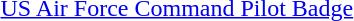<table>
<tr>
<td></td>
<td><a href='#'>US Air Force Command Pilot Badge</a></td>
</tr>
<tr>
</tr>
</table>
